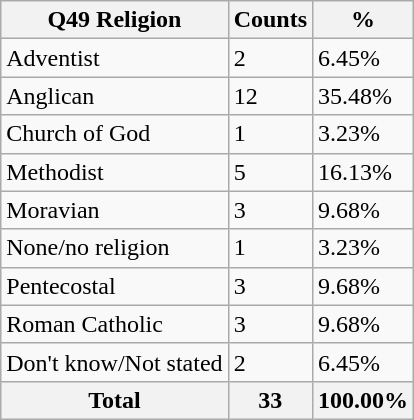<table class="wikitable sortable">
<tr>
<th>Q49 Religion</th>
<th>Counts</th>
<th>%</th>
</tr>
<tr>
<td>Adventist</td>
<td>2</td>
<td>6.45%</td>
</tr>
<tr>
<td>Anglican</td>
<td>12</td>
<td>35.48%</td>
</tr>
<tr>
<td>Church of God</td>
<td>1</td>
<td>3.23%</td>
</tr>
<tr>
<td>Methodist</td>
<td>5</td>
<td>16.13%</td>
</tr>
<tr>
<td>Moravian</td>
<td>3</td>
<td>9.68%</td>
</tr>
<tr>
<td>None/no religion</td>
<td>1</td>
<td>3.23%</td>
</tr>
<tr>
<td>Pentecostal</td>
<td>3</td>
<td>9.68%</td>
</tr>
<tr>
<td>Roman Catholic</td>
<td>3</td>
<td>9.68%</td>
</tr>
<tr>
<td>Don't know/Not stated</td>
<td>2</td>
<td>6.45%</td>
</tr>
<tr>
<th>Total</th>
<th>33</th>
<th>100.00%</th>
</tr>
</table>
